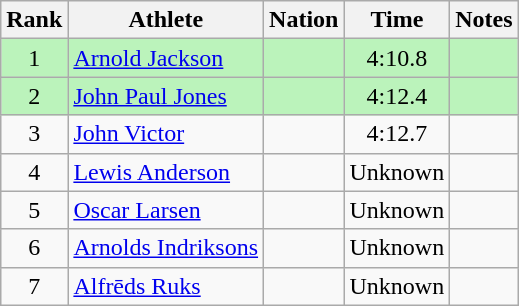<table class="wikitable sortable" style="text-align:center">
<tr>
<th>Rank</th>
<th>Athlete</th>
<th>Nation</th>
<th>Time</th>
<th>Notes</th>
</tr>
<tr bgcolor=bbf3bb>
<td>1</td>
<td align=left><a href='#'>Arnold Jackson</a></td>
<td align=left></td>
<td>4:10.8</td>
<td></td>
</tr>
<tr bgcolor=bbf3bb>
<td>2</td>
<td align=left><a href='#'>John Paul Jones</a></td>
<td align=left></td>
<td>4:12.4</td>
<td></td>
</tr>
<tr>
<td>3</td>
<td align=left><a href='#'>John Victor</a></td>
<td align=left></td>
<td>4:12.7</td>
<td></td>
</tr>
<tr>
<td>4</td>
<td align=left><a href='#'>Lewis Anderson</a></td>
<td align=left></td>
<td>Unknown</td>
<td></td>
</tr>
<tr>
<td>5</td>
<td align=left><a href='#'>Oscar Larsen</a></td>
<td align=left></td>
<td>Unknown</td>
<td></td>
</tr>
<tr>
<td>6</td>
<td align=left><a href='#'>Arnolds Indriksons</a></td>
<td align=left></td>
<td>Unknown</td>
<td></td>
</tr>
<tr>
<td>7</td>
<td align=left><a href='#'>Alfrēds Ruks</a></td>
<td align=left></td>
<td>Unknown</td>
<td></td>
</tr>
</table>
